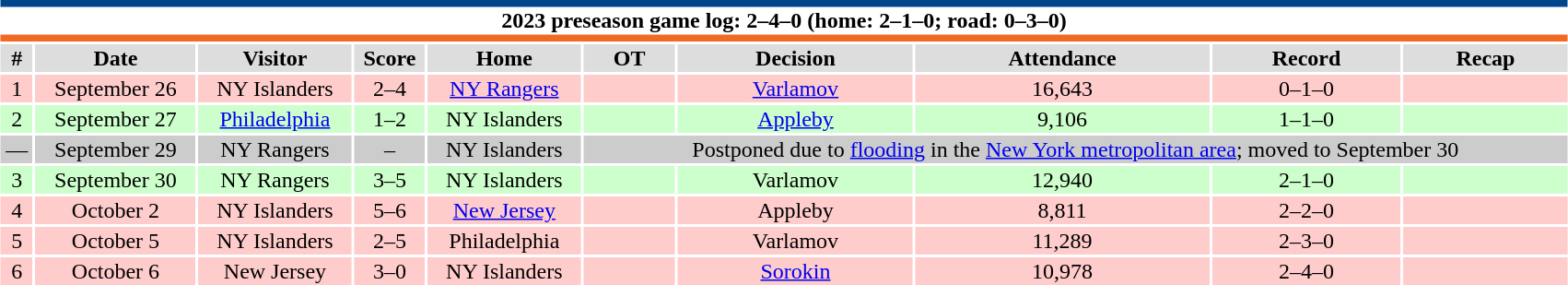<table class="toccolours collapsible collapsed" style="width:90%; clear:both; margin:1.5em auto; text-align:center;">
<tr>
<th colspan="10" style="background:#FFFFFF; border-top:#00468B 5px solid; border-bottom:#F26924 5px solid;">2023 preseason game log: 2–4–0 (home: 2–1–0; road: 0–3–0)</th>
</tr>
<tr style="background:#ddd;">
<th>#</th>
<th>Date</th>
<th>Visitor</th>
<th>Score</th>
<th>Home</th>
<th>OT</th>
<th>Decision</th>
<th>Attendance</th>
<th>Record</th>
<th>Recap</th>
</tr>
<tr style="background:#fcc;">
<td>1</td>
<td>September 26</td>
<td>NY Islanders</td>
<td>2–4</td>
<td><a href='#'>NY Rangers</a></td>
<td></td>
<td><a href='#'>Varlamov</a></td>
<td>16,643</td>
<td>0–1–0</td>
<td></td>
</tr>
<tr style="background:#cfc;">
<td>2</td>
<td>September 27</td>
<td><a href='#'>Philadelphia</a></td>
<td>1–2</td>
<td>NY Islanders</td>
<td></td>
<td><a href='#'>Appleby</a></td>
<td>9,106</td>
<td>1–1–0</td>
<td></td>
</tr>
<tr style="background:#ccc;">
<td>—</td>
<td>September 29</td>
<td>NY Rangers</td>
<td>–</td>
<td>NY Islanders</td>
<td colspan="5">Postponed due to <a href='#'>flooding</a> in the <a href='#'>New York metropolitan area</a>; moved to September 30</td>
</tr>
<tr style="background:#cfc;">
<td>3</td>
<td>September 30</td>
<td>NY Rangers</td>
<td>3–5</td>
<td>NY Islanders</td>
<td></td>
<td>Varlamov</td>
<td>12,940</td>
<td>2–1–0</td>
<td></td>
</tr>
<tr style="background:#fcc;">
<td>4</td>
<td>October 2</td>
<td>NY Islanders</td>
<td>5–6</td>
<td><a href='#'>New Jersey</a></td>
<td></td>
<td>Appleby</td>
<td>8,811</td>
<td>2–2–0</td>
<td></td>
</tr>
<tr style="background:#fcc;">
<td>5</td>
<td>October 5</td>
<td>NY Islanders</td>
<td>2–5</td>
<td>Philadelphia</td>
<td></td>
<td>Varlamov</td>
<td>11,289</td>
<td>2–3–0</td>
<td></td>
</tr>
<tr style="background:#fcc;">
<td>6</td>
<td>October 6</td>
<td>New Jersey</td>
<td>3–0</td>
<td>NY Islanders</td>
<td></td>
<td><a href='#'>Sorokin</a></td>
<td>10,978</td>
<td>2–4–0</td>
<td></td>
</tr>
</table>
